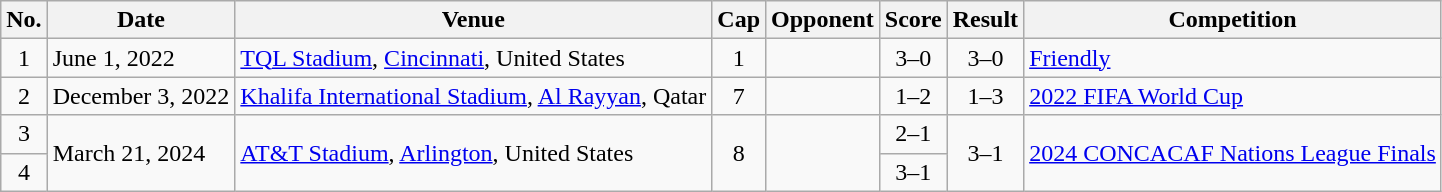<table class="wikitable sortable">
<tr>
<th scope="col">No.</th>
<th scope="col">Date</th>
<th scope="col">Venue</th>
<th scope="col">Cap</th>
<th scope="col">Opponent</th>
<th scope="col">Score</th>
<th scope="col">Result</th>
<th scope="col">Competition</th>
</tr>
<tr>
<td style="text-align:center">1</td>
<td>June 1, 2022</td>
<td><a href='#'>TQL Stadium</a>, <a href='#'>Cincinnati</a>, United States</td>
<td style="text-align:center">1</td>
<td></td>
<td style="text-align:center">3–0</td>
<td style="text-align:center">3–0</td>
<td><a href='#'>Friendly</a></td>
</tr>
<tr>
<td style="text-align:center">2</td>
<td>December 3, 2022</td>
<td><a href='#'>Khalifa International Stadium</a>, <a href='#'>Al Rayyan</a>, Qatar</td>
<td style="text-align:center">7</td>
<td></td>
<td style="text-align:center">1–2</td>
<td style="text-align:center">1–3</td>
<td><a href='#'>2022 FIFA World Cup</a></td>
</tr>
<tr>
<td align="center">3</td>
<td rowspan=2>March 21, 2024</td>
<td rowspan=2><a href='#'>AT&T Stadium</a>, <a href='#'>Arlington</a>, United States</td>
<td rowspan=2 style="text-align:center">8</td>
<td rowspan=2></td>
<td align="center">2–1</td>
<td rowspan=2 align="center">3–1 </td>
<td rowspan=2><a href='#'>2024 CONCACAF Nations League Finals</a></td>
</tr>
<tr>
<td align="center">4</td>
<td align="center">3–1</td>
</tr>
</table>
